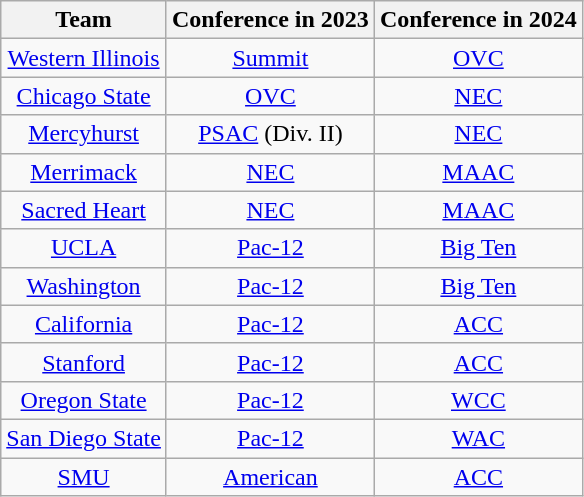<table class="wikitable sortable" style="text-align:center;">
<tr>
<th>Team</th>
<th>Conference in 2023</th>
<th>Conference in 2024</th>
</tr>
<tr>
<td><a href='#'>Western Illinois</a></td>
<td><a href='#'>Summit</a></td>
<td><a href='#'>OVC</a></td>
</tr>
<tr>
<td><a href='#'>Chicago State</a></td>
<td><a href='#'>OVC</a></td>
<td><a href='#'>NEC</a></td>
</tr>
<tr>
<td><a href='#'>Mercyhurst</a></td>
<td><a href='#'>PSAC</a> (Div. II)</td>
<td><a href='#'>NEC</a></td>
</tr>
<tr>
<td><a href='#'>Merrimack</a></td>
<td><a href='#'>NEC</a></td>
<td><a href='#'>MAAC</a></td>
</tr>
<tr>
<td><a href='#'>Sacred Heart</a></td>
<td><a href='#'>NEC</a></td>
<td><a href='#'>MAAC</a></td>
</tr>
<tr>
<td><a href='#'>UCLA</a></td>
<td><a href='#'>Pac-12</a></td>
<td><a href='#'>Big Ten</a></td>
</tr>
<tr>
<td><a href='#'>Washington</a></td>
<td><a href='#'>Pac-12</a></td>
<td><a href='#'>Big Ten</a></td>
</tr>
<tr>
<td><a href='#'>California</a></td>
<td><a href='#'>Pac-12</a></td>
<td><a href='#'>ACC</a></td>
</tr>
<tr>
<td><a href='#'>Stanford</a></td>
<td><a href='#'>Pac-12</a></td>
<td><a href='#'>ACC</a></td>
</tr>
<tr>
<td><a href='#'>Oregon State</a></td>
<td><a href='#'>Pac-12</a></td>
<td><a href='#'>WCC</a></td>
</tr>
<tr>
<td><a href='#'>San Diego State</a></td>
<td><a href='#'>Pac-12</a></td>
<td><a href='#'>WAC</a></td>
</tr>
<tr>
<td><a href='#'>SMU</a></td>
<td><a href='#'>American</a></td>
<td><a href='#'>ACC</a></td>
</tr>
</table>
